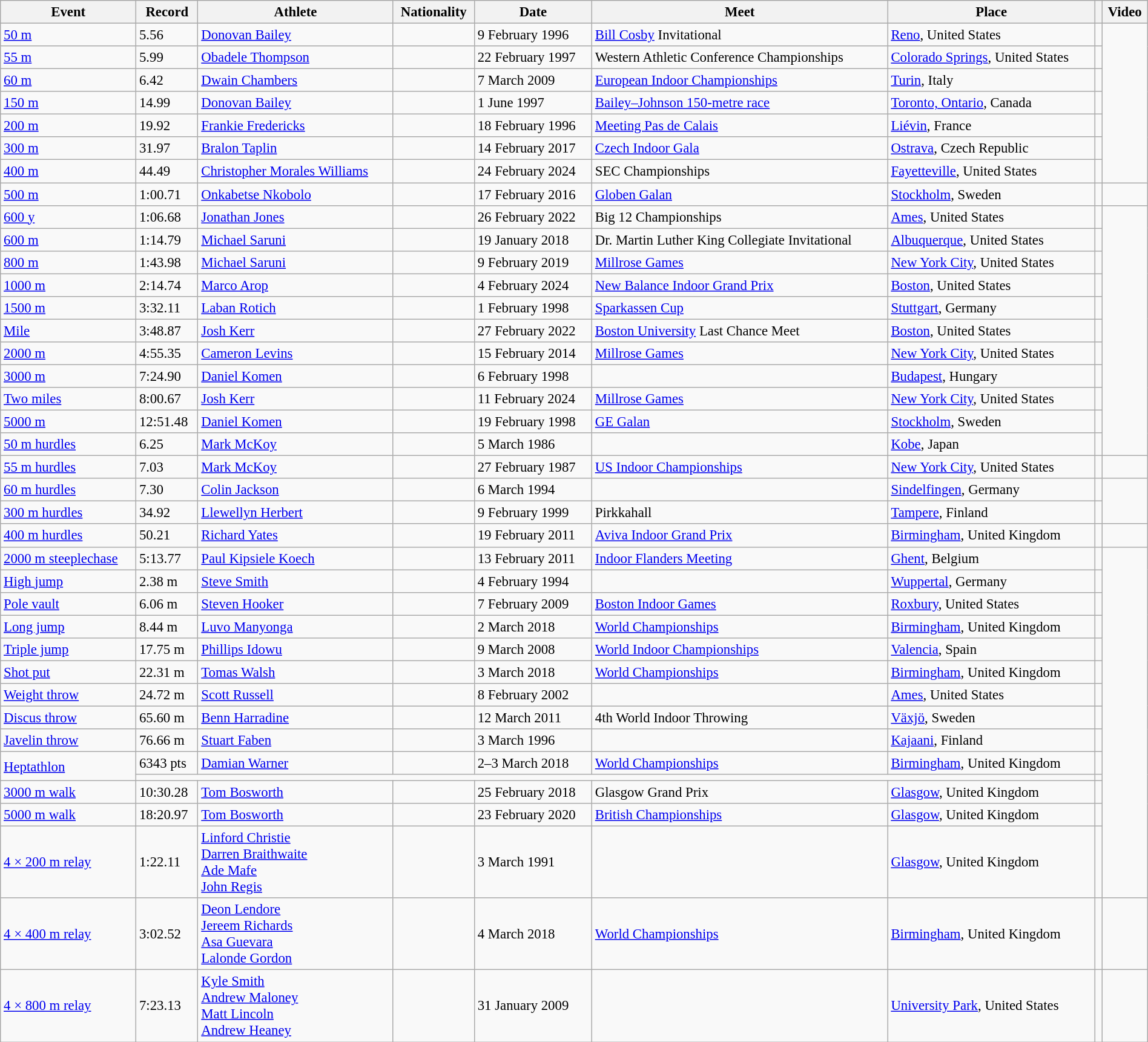<table class="wikitable" style="font-size:95%; width: 100%;">
<tr>
<th>Event</th>
<th>Record</th>
<th>Athlete</th>
<th>Nationality</th>
<th>Date</th>
<th>Meet</th>
<th>Place</th>
<th></th>
<th>Video</th>
</tr>
<tr>
<td><a href='#'>50 m</a></td>
<td>5.56 </td>
<td><a href='#'>Donovan Bailey</a></td>
<td></td>
<td>9 February 1996</td>
<td><a href='#'>Bill Cosby</a> Invitational</td>
<td><a href='#'>Reno</a>, United States</td>
<td></td>
</tr>
<tr>
<td><a href='#'>55 m</a></td>
<td>5.99</td>
<td><a href='#'>Obadele Thompson</a></td>
<td></td>
<td>22 February 1997</td>
<td>Western Athletic Conference Championships</td>
<td><a href='#'>Colorado Springs</a>, United States</td>
<td></td>
</tr>
<tr>
<td><a href='#'>60 m</a></td>
<td>6.42</td>
<td><a href='#'>Dwain Chambers</a></td>
<td></td>
<td>7 March 2009</td>
<td><a href='#'>European Indoor Championships</a></td>
<td><a href='#'>Turin</a>, Italy</td>
<td></td>
</tr>
<tr>
<td><a href='#'>150 m</a></td>
<td>14.99</td>
<td><a href='#'>Donovan Bailey</a></td>
<td></td>
<td>1 June 1997</td>
<td><a href='#'>Bailey–Johnson 150-metre race</a></td>
<td><a href='#'>Toronto, Ontario</a>, Canada</td>
<td></td>
</tr>
<tr>
<td><a href='#'>200 m</a></td>
<td>19.92</td>
<td><a href='#'>Frankie Fredericks</a></td>
<td></td>
<td>18 February 1996</td>
<td><a href='#'>Meeting Pas de Calais</a></td>
<td><a href='#'>Liévin</a>, France</td>
<td></td>
</tr>
<tr>
<td><a href='#'>300 m</a></td>
<td>31.97</td>
<td><a href='#'>Bralon Taplin</a></td>
<td></td>
<td>14 February 2017</td>
<td><a href='#'>Czech Indoor Gala</a></td>
<td><a href='#'>Ostrava</a>, Czech Republic</td>
<td></td>
</tr>
<tr>
<td><a href='#'>400 m</a></td>
<td>44.49</td>
<td><a href='#'>Christopher Morales Williams</a></td>
<td></td>
<td>24 February 2024</td>
<td>SEC Championships</td>
<td><a href='#'>Fayetteville</a>, United States</td>
<td></td>
</tr>
<tr>
<td><a href='#'>500 m</a></td>
<td>1:00.71</td>
<td><a href='#'>Onkabetse Nkobolo</a></td>
<td></td>
<td>17 February 2016</td>
<td><a href='#'>Globen Galan</a></td>
<td><a href='#'>Stockholm</a>, Sweden</td>
<td></td>
<td></td>
</tr>
<tr>
<td><a href='#'>600 y</a></td>
<td>1:06.68 </td>
<td><a href='#'>Jonathan Jones</a></td>
<td></td>
<td>26 February 2022</td>
<td>Big 12 Championships</td>
<td><a href='#'>Ames</a>, United States</td>
<td></td>
</tr>
<tr>
<td><a href='#'>600 m</a></td>
<td>1:14.79 </td>
<td><a href='#'>Michael Saruni</a></td>
<td></td>
<td>19 January 2018</td>
<td>Dr. Martin Luther King Collegiate Invitational</td>
<td><a href='#'>Albuquerque</a>, United States</td>
<td></td>
</tr>
<tr>
<td><a href='#'>800 m</a></td>
<td>1:43.98</td>
<td><a href='#'>Michael Saruni</a></td>
<td></td>
<td>9 February 2019</td>
<td><a href='#'>Millrose Games</a></td>
<td><a href='#'>New York City</a>, United States</td>
<td></td>
</tr>
<tr>
<td><a href='#'>1000 m</a></td>
<td>2:14.74</td>
<td><a href='#'>Marco Arop</a></td>
<td></td>
<td>4 February 2024</td>
<td><a href='#'>New Balance Indoor Grand Prix</a></td>
<td><a href='#'>Boston</a>, United States</td>
<td></td>
</tr>
<tr>
<td><a href='#'>1500 m</a></td>
<td>3:32.11</td>
<td><a href='#'>Laban Rotich</a></td>
<td></td>
<td>1 February 1998</td>
<td><a href='#'>Sparkassen Cup</a></td>
<td><a href='#'>Stuttgart</a>, Germany</td>
<td></td>
</tr>
<tr>
<td><a href='#'>Mile</a></td>
<td>3:48.87</td>
<td><a href='#'>Josh Kerr</a></td>
<td></td>
<td>27 February 2022</td>
<td><a href='#'>Boston University</a> Last Chance Meet</td>
<td><a href='#'>Boston</a>, United States</td>
<td></td>
</tr>
<tr>
<td><a href='#'>2000 m</a></td>
<td>4:55.35</td>
<td><a href='#'>Cameron Levins</a></td>
<td></td>
<td>15 February 2014</td>
<td><a href='#'>Millrose Games</a></td>
<td><a href='#'>New York City</a>, United States</td>
<td></td>
</tr>
<tr>
<td><a href='#'>3000 m</a></td>
<td>7:24.90</td>
<td><a href='#'>Daniel Komen</a></td>
<td></td>
<td>6 February 1998</td>
<td></td>
<td><a href='#'>Budapest</a>, Hungary</td>
<td></td>
</tr>
<tr>
<td><a href='#'>Two miles</a></td>
<td>8:00.67</td>
<td><a href='#'>Josh Kerr</a></td>
<td></td>
<td>11 February 2024</td>
<td><a href='#'>Millrose Games</a></td>
<td><a href='#'>New York City</a>, United States</td>
<td></td>
</tr>
<tr>
<td><a href='#'>5000 m</a></td>
<td>12:51.48</td>
<td><a href='#'>Daniel Komen</a></td>
<td></td>
<td>19 February 1998</td>
<td><a href='#'>GE Galan</a></td>
<td><a href='#'>Stockholm</a>, Sweden</td>
<td></td>
</tr>
<tr>
<td><a href='#'>50 m hurdles</a></td>
<td>6.25</td>
<td><a href='#'>Mark McKoy</a></td>
<td></td>
<td>5 March 1986</td>
<td></td>
<td><a href='#'>Kobe</a>, Japan</td>
<td></td>
</tr>
<tr>
<td><a href='#'>55 m hurdles</a></td>
<td>7.03</td>
<td><a href='#'>Mark McKoy</a></td>
<td></td>
<td>27 February 1987</td>
<td><a href='#'>US Indoor Championships</a></td>
<td><a href='#'>New York City</a>, United States</td>
<td></td>
<td></td>
</tr>
<tr>
<td><a href='#'>60 m hurdles</a></td>
<td>7.30</td>
<td><a href='#'>Colin Jackson</a></td>
<td></td>
<td>6 March 1994</td>
<td></td>
<td><a href='#'>Sindelfingen</a>, Germany</td>
<td></td>
</tr>
<tr>
<td><a href='#'>300 m hurdles</a></td>
<td>34.92 </td>
<td><a href='#'>Llewellyn Herbert</a></td>
<td></td>
<td>9 February 1999</td>
<td>Pirkkahall</td>
<td><a href='#'>Tampere</a>, Finland</td>
<td></td>
</tr>
<tr>
<td><a href='#'>400 m hurdles</a></td>
<td>50.21</td>
<td><a href='#'>Richard Yates</a></td>
<td></td>
<td>19 February 2011</td>
<td><a href='#'>Aviva Indoor Grand Prix</a></td>
<td><a href='#'>Birmingham</a>, United Kingdom</td>
<td></td>
<td></td>
</tr>
<tr>
<td><a href='#'>2000 m steeplechase</a></td>
<td>5:13.77</td>
<td><a href='#'>Paul Kipsiele Koech</a></td>
<td></td>
<td>13 February 2011</td>
<td><a href='#'>Indoor Flanders Meeting</a></td>
<td><a href='#'>Ghent</a>, Belgium</td>
<td></td>
</tr>
<tr>
<td><a href='#'>High jump</a></td>
<td>2.38 m</td>
<td><a href='#'>Steve Smith</a></td>
<td></td>
<td>4 February 1994</td>
<td></td>
<td><a href='#'>Wuppertal</a>, Germany</td>
<td></td>
</tr>
<tr>
<td><a href='#'>Pole vault</a></td>
<td>6.06 m</td>
<td><a href='#'>Steven Hooker</a></td>
<td></td>
<td>7 February 2009</td>
<td><a href='#'>Boston Indoor Games</a></td>
<td><a href='#'>Roxbury</a>, United States</td>
<td></td>
</tr>
<tr>
<td><a href='#'>Long jump</a></td>
<td>8.44 m</td>
<td><a href='#'>Luvo Manyonga</a></td>
<td></td>
<td>2 March 2018</td>
<td><a href='#'>World Championships</a></td>
<td><a href='#'>Birmingham</a>, United Kingdom</td>
<td></td>
</tr>
<tr>
<td><a href='#'>Triple jump</a></td>
<td>17.75 m</td>
<td><a href='#'>Phillips Idowu</a></td>
<td></td>
<td>9 March 2008</td>
<td><a href='#'>World Indoor Championships</a></td>
<td><a href='#'>Valencia</a>, Spain</td>
<td></td>
</tr>
<tr>
<td><a href='#'>Shot put</a></td>
<td>22.31 m</td>
<td><a href='#'>Tomas Walsh</a></td>
<td></td>
<td>3 March 2018</td>
<td><a href='#'>World Championships</a></td>
<td><a href='#'>Birmingham</a>, United Kingdom</td>
<td></td>
</tr>
<tr>
<td><a href='#'>Weight throw</a></td>
<td>24.72 m</td>
<td><a href='#'>Scott Russell</a></td>
<td></td>
<td>8 February 2002</td>
<td></td>
<td><a href='#'>Ames</a>, United States</td>
<td></td>
</tr>
<tr>
<td><a href='#'>Discus throw</a></td>
<td>65.60 m</td>
<td><a href='#'>Benn Harradine</a></td>
<td></td>
<td>12 March 2011</td>
<td>4th World Indoor Throwing</td>
<td><a href='#'>Växjö</a>, Sweden</td>
<td></td>
</tr>
<tr>
<td><a href='#'>Javelin throw</a></td>
<td>76.66 m</td>
<td><a href='#'>Stuart Faben</a></td>
<td></td>
<td>3 March 1996</td>
<td></td>
<td><a href='#'>Kajaani</a>, Finland</td>
<td></td>
</tr>
<tr>
<td rowspan=2><a href='#'>Heptathlon</a></td>
<td>6343 pts</td>
<td><a href='#'>Damian Warner</a></td>
<td></td>
<td>2–3 March 2018</td>
<td><a href='#'>World Championships</a></td>
<td><a href='#'>Birmingham</a>, United Kingdom</td>
<td></td>
</tr>
<tr>
<td colspan=6></td>
<td></td>
</tr>
<tr>
<td><a href='#'>3000 m walk</a></td>
<td>10:30.28</td>
<td><a href='#'>Tom Bosworth</a></td>
<td></td>
<td>25 February 2018</td>
<td>Glasgow Grand Prix</td>
<td><a href='#'>Glasgow</a>, United Kingdom</td>
<td></td>
</tr>
<tr>
<td><a href='#'>5000 m walk</a></td>
<td>18:20.97</td>
<td><a href='#'>Tom Bosworth</a></td>
<td></td>
<td>23 February 2020</td>
<td><a href='#'>British Championships</a></td>
<td><a href='#'>Glasgow</a>, United Kingdom</td>
<td></td>
</tr>
<tr>
<td><a href='#'>4 × 200 m relay</a></td>
<td>1:22.11</td>
<td><a href='#'>Linford Christie</a><br><a href='#'>Darren Braithwaite</a><br><a href='#'>Ade Mafe</a><br><a href='#'>John Regis</a></td>
<td></td>
<td>3 March 1991</td>
<td></td>
<td><a href='#'>Glasgow</a>, United Kingdom</td>
<td></td>
</tr>
<tr>
<td><a href='#'>4 × 400 m relay</a></td>
<td>3:02.52</td>
<td><a href='#'>Deon Lendore</a><br><a href='#'>Jereem Richards</a><br><a href='#'>Asa Guevara</a><br><a href='#'>Lalonde Gordon</a></td>
<td></td>
<td>4 March 2018</td>
<td><a href='#'>World Championships</a></td>
<td><a href='#'>Birmingham</a>, United Kingdom</td>
<td></td>
<td></td>
</tr>
<tr>
<td><a href='#'>4 × 800 m relay</a></td>
<td>7:23.13</td>
<td><a href='#'>Kyle Smith</a><br><a href='#'>Andrew Maloney</a><br><a href='#'>Matt Lincoln</a><br><a href='#'>Andrew Heaney</a></td>
<td></td>
<td>31 January 2009</td>
<td></td>
<td><a href='#'>University Park</a>, United States</td>
<td></td>
</tr>
</table>
